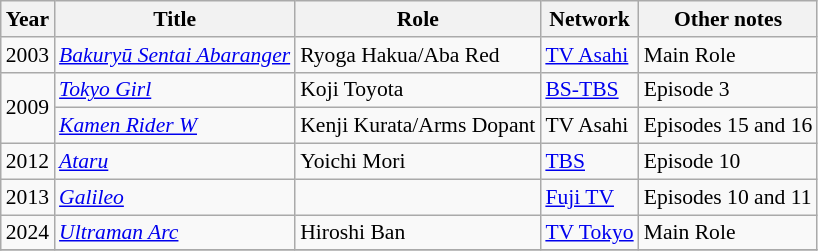<table class="wikitable" style="font-size: 90%;">
<tr>
<th>Year</th>
<th>Title</th>
<th>Role</th>
<th>Network</th>
<th>Other notes</th>
</tr>
<tr>
<td>2003</td>
<td><em><a href='#'>Bakuryū Sentai Abaranger</a></em></td>
<td>Ryoga Hakua/Aba Red</td>
<td><a href='#'>TV Asahi</a></td>
<td>Main Role</td>
</tr>
<tr>
<td rowspan="2">2009</td>
<td><em><a href='#'>Tokyo Girl</a></em></td>
<td>Koji Toyota</td>
<td><a href='#'>BS-TBS</a></td>
<td>Episode 3</td>
</tr>
<tr>
<td><em><a href='#'>Kamen Rider W</a></em></td>
<td>Kenji Kurata/Arms Dopant</td>
<td>TV Asahi</td>
<td>Episodes 15 and 16</td>
</tr>
<tr>
<td>2012</td>
<td><em><a href='#'>Ataru</a></em></td>
<td>Yoichi Mori</td>
<td><a href='#'>TBS</a></td>
<td>Episode 10</td>
</tr>
<tr>
<td>2013</td>
<td><em><a href='#'>Galileo</a></em></td>
<td></td>
<td><a href='#'>Fuji TV</a></td>
<td>Episodes 10 and 11</td>
</tr>
<tr>
<td>2024</td>
<td><em><a href='#'>Ultraman Arc</a></em></td>
<td>Hiroshi Ban</td>
<td><a href='#'>TV Tokyo</a></td>
<td>Main Role</td>
</tr>
<tr>
</tr>
</table>
